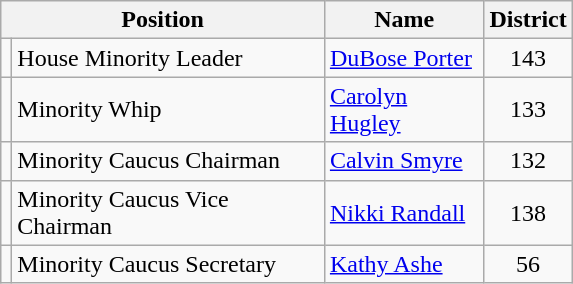<table class="wikitable">
<tr>
<th colspan=2 align=center>Position</th>
<th width="099" align=center>Name</th>
<th align=center>District</th>
</tr>
<tr>
<td></td>
<td width="201">House Minority Leader</td>
<td><a href='#'>DuBose Porter</a></td>
<td align=center>143</td>
</tr>
<tr>
<td></td>
<td>Minority Whip</td>
<td><a href='#'>Carolyn Hugley</a></td>
<td align=center>133</td>
</tr>
<tr>
<td></td>
<td>Minority Caucus Chairman</td>
<td><a href='#'>Calvin Smyre</a></td>
<td align=center>132</td>
</tr>
<tr>
<td></td>
<td>Minority Caucus Vice Chairman</td>
<td><a href='#'>Nikki Randall</a></td>
<td align=center>138</td>
</tr>
<tr>
<td></td>
<td>Minority Caucus Secretary</td>
<td><a href='#'>Kathy Ashe</a></td>
<td align=center>56</td>
</tr>
</table>
